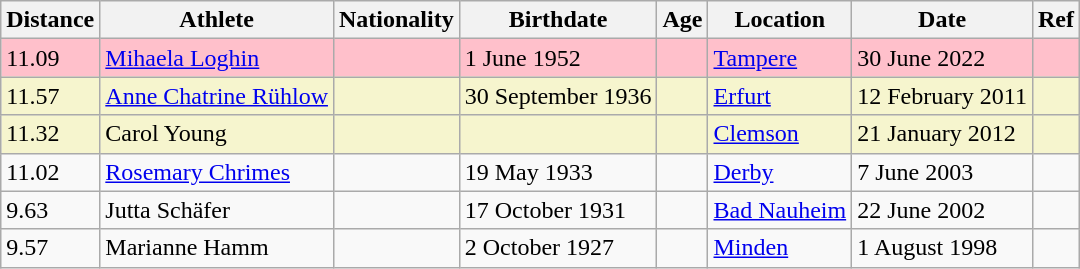<table class="wikitable">
<tr>
<th>Distance</th>
<th>Athlete</th>
<th>Nationality</th>
<th>Birthdate</th>
<th>Age</th>
<th>Location</th>
<th>Date</th>
<th>Ref</th>
</tr>
<tr style="background:pink">
<td>11.09</td>
<td><a href='#'>Mihaela Loghin</a></td>
<td></td>
<td>1 June 1952</td>
<td></td>
<td><a href='#'>Tampere</a></td>
<td>30 June 2022</td>
<td></td>
</tr>
<tr bgcolor=#f6F5CE>
<td>11.57 </td>
<td><a href='#'>Anne Chatrine Rühlow</a></td>
<td></td>
<td>30 September 1936</td>
<td></td>
<td><a href='#'>Erfurt</a></td>
<td>12 February 2011</td>
<td></td>
</tr>
<tr bgcolor=#f6F5CE>
<td>11.32 </td>
<td>Carol Young</td>
<td></td>
<td></td>
<td></td>
<td><a href='#'>Clemson</a></td>
<td>21 January 2012</td>
<td></td>
</tr>
<tr>
<td>11.02</td>
<td><a href='#'>Rosemary Chrimes</a></td>
<td></td>
<td>19 May 1933</td>
<td></td>
<td><a href='#'>Derby</a></td>
<td>7 June 2003</td>
<td></td>
</tr>
<tr>
<td>9.63</td>
<td>Jutta Schäfer</td>
<td></td>
<td>17 October 1931</td>
<td></td>
<td><a href='#'>Bad Nauheim</a></td>
<td>22 June 2002</td>
<td></td>
</tr>
<tr>
<td>9.57</td>
<td>Marianne Hamm</td>
<td></td>
<td>2 October 1927</td>
<td></td>
<td><a href='#'>Minden</a></td>
<td>1 August 1998</td>
</tr>
</table>
